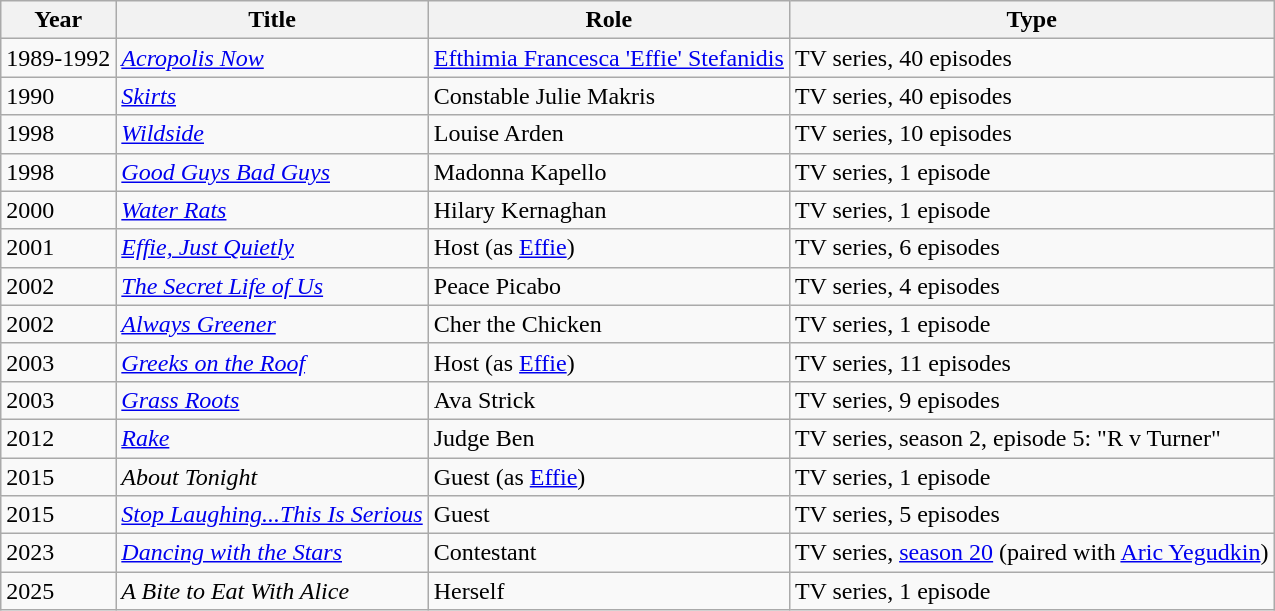<table class="wikitable">
<tr>
<th>Year</th>
<th>Title</th>
<th>Role</th>
<th>Type</th>
</tr>
<tr>
<td>1989-1992</td>
<td><em><a href='#'>Acropolis Now</a></em></td>
<td><a href='#'>Efthimia Francesca 'Effie' Stefanidis</a></td>
<td>TV series, 40 episodes</td>
</tr>
<tr>
<td>1990</td>
<td><em><a href='#'>Skirts</a></em></td>
<td>Constable Julie Makris</td>
<td>TV series, 40 episodes</td>
</tr>
<tr>
<td>1998</td>
<td><em><a href='#'>Wildside</a></em></td>
<td>Louise Arden</td>
<td>TV series, 10 episodes</td>
</tr>
<tr>
<td>1998</td>
<td><em><a href='#'>Good Guys Bad Guys</a></em></td>
<td>Madonna Kapello</td>
<td>TV series, 1 episode</td>
</tr>
<tr>
<td>2000</td>
<td><em><a href='#'>Water Rats</a></em></td>
<td>Hilary Kernaghan</td>
<td>TV series, 1 episode</td>
</tr>
<tr>
<td>2001</td>
<td><em><a href='#'>Effie, Just Quietly</a></em></td>
<td>Host (as <a href='#'>Effie</a>)</td>
<td>TV series, 6 episodes</td>
</tr>
<tr>
<td>2002</td>
<td><em><a href='#'>The Secret Life of Us</a></em></td>
<td>Peace Picabo</td>
<td>TV series, 4 episodes</td>
</tr>
<tr>
<td>2002</td>
<td><em><a href='#'>Always Greener</a></em></td>
<td>Cher the Chicken</td>
<td>TV series, 1 episode</td>
</tr>
<tr>
<td>2003</td>
<td><em><a href='#'>Greeks on the Roof</a></em></td>
<td>Host (as <a href='#'>Effie</a>)</td>
<td>TV series, 11 episodes</td>
</tr>
<tr>
<td>2003</td>
<td><em><a href='#'>Grass Roots</a></em></td>
<td>Ava Strick</td>
<td>TV series, 9 episodes</td>
</tr>
<tr>
<td>2012</td>
<td><em><a href='#'>Rake</a></em></td>
<td>Judge Ben</td>
<td>TV series, season 2, episode 5: "R v Turner"</td>
</tr>
<tr>
<td>2015</td>
<td><em>About Tonight</em></td>
<td>Guest (as <a href='#'>Effie</a>)</td>
<td>TV series, 1 episode</td>
</tr>
<tr>
<td>2015</td>
<td><em><a href='#'>Stop Laughing...This Is Serious</a></em></td>
<td>Guest</td>
<td>TV series, 5 episodes</td>
</tr>
<tr>
<td>2023</td>
<td><em><a href='#'>Dancing with the Stars</a></em></td>
<td>Contestant</td>
<td>TV series, <a href='#'>season 20</a> (paired with <a href='#'>Aric Yegudkin</a>)</td>
</tr>
<tr>
<td>2025</td>
<td><em>A Bite to Eat With Alice</em></td>
<td>Herself</td>
<td>TV series, 1 episode</td>
</tr>
</table>
